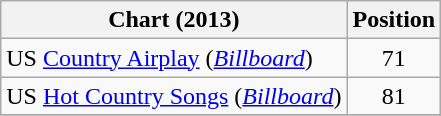<table class="wikitable sortable">
<tr>
<th scope="col">Chart (2013)</th>
<th scope="col">Position</th>
</tr>
<tr>
<td>US <a href='#'>Country Airplay</a> (<em><a href='#'>Billboard</a></em>)</td>
<td align="center">71</td>
</tr>
<tr>
<td>US <a href='#'>Hot Country Songs</a> (<em><a href='#'>Billboard</a></em>)</td>
<td align="center">81</td>
</tr>
<tr>
</tr>
</table>
